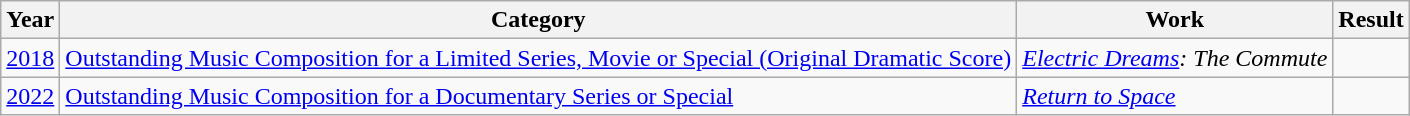<table class="wikitable sortable">
<tr>
<th>Year</th>
<th>Category</th>
<th>Work</th>
<th>Result</th>
</tr>
<tr>
<td align="center"><a href='#'>2018</a></td>
<td><a href='#'>Outstanding Music Composition for a Limited Series, Movie or Special (Original Dramatic Score)</a></td>
<td><em><a href='#'>Electric Dreams</a>: The Commute</em></td>
<td></td>
</tr>
<tr>
<td align="center"><a href='#'>2022</a></td>
<td><a href='#'>Outstanding Music Composition for a Documentary Series or Special</a></td>
<td><em><a href='#'>Return to Space</a></em></td>
<td></td>
</tr>
</table>
